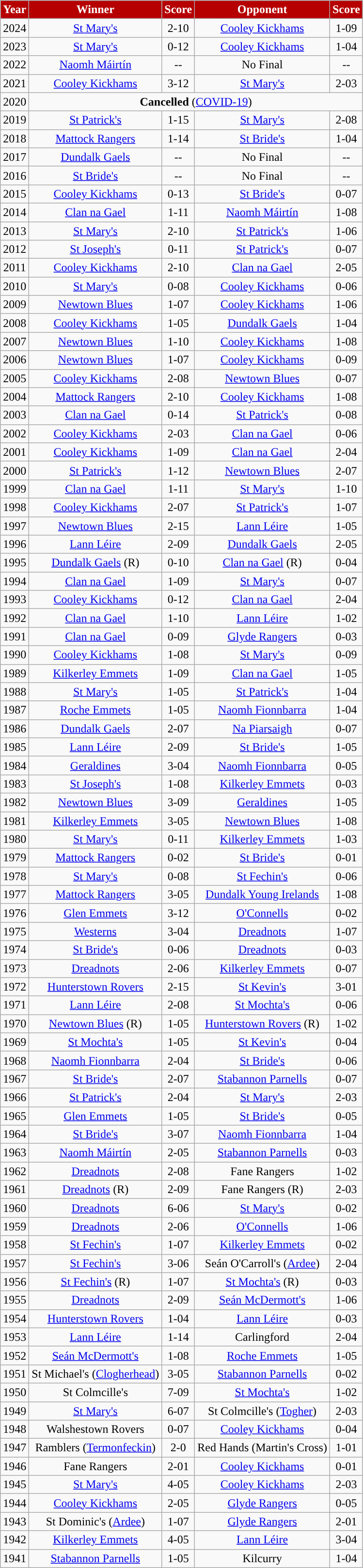<table class="wikitable" style="text-align:center;">
<tr>
<th style="background:#B60000;color:white">Year</th>
<th style="background:#B60000;color:white">Winner</th>
<th style="background:#B60000;color:white">Score</th>
<th style="background:#B60000;color:white">Opponent</th>
<th style="background:#B60000;color:white">Score</th>
</tr>
<tr>
<td>2024</td>
<td><a href='#'>St Mary's</a></td>
<td>2-10</td>
<td><a href='#'>Cooley Kickhams</a></td>
<td>1-09</td>
</tr>
<tr>
<td>2023</td>
<td><a href='#'>St Mary's</a></td>
<td>0-12</td>
<td><a href='#'>Cooley Kickhams</a></td>
<td>1-04</td>
</tr>
<tr>
<td>2022</td>
<td><a href='#'>Naomh Máirtín</a></td>
<td>--</td>
<td>No Final</td>
<td>--</td>
</tr>
<tr>
<td>2021</td>
<td><a href='#'>Cooley Kickhams</a></td>
<td>3-12</td>
<td><a href='#'>St Mary's</a></td>
<td>2-03</td>
</tr>
<tr>
<td>2020</td>
<td ! colspan=5 align=center><strong>Cancelled</strong> (<a href='#'>COVID-19</a>)</td>
</tr>
<tr>
<td>2019</td>
<td><a href='#'>St Patrick's</a></td>
<td>1-15</td>
<td><a href='#'>St Mary's</a></td>
<td>2-08</td>
</tr>
<tr>
<td>2018</td>
<td><a href='#'>Mattock Rangers</a></td>
<td>1-14</td>
<td><a href='#'>St Bride's</a></td>
<td>1-04</td>
</tr>
<tr>
<td>2017</td>
<td><a href='#'>Dundalk Gaels</a></td>
<td>--</td>
<td>No Final</td>
<td>--</td>
</tr>
<tr>
<td>2016</td>
<td><a href='#'>St Bride's</a></td>
<td>--</td>
<td>No Final</td>
<td>--</td>
</tr>
<tr>
<td>2015</td>
<td><a href='#'>Cooley Kickhams</a></td>
<td>0-13</td>
<td><a href='#'>St Bride's</a></td>
<td>0-07</td>
</tr>
<tr>
<td>2014</td>
<td><a href='#'>Clan na Gael</a></td>
<td>1-11</td>
<td><a href='#'>Naomh Máirtín</a></td>
<td>1-08</td>
</tr>
<tr>
<td>2013</td>
<td><a href='#'>St Mary's</a></td>
<td>2-10</td>
<td><a href='#'>St Patrick's</a></td>
<td>1-06</td>
</tr>
<tr>
<td>2012</td>
<td><a href='#'>St Joseph's</a></td>
<td>0-11</td>
<td><a href='#'>St Patrick's</a></td>
<td>0-07</td>
</tr>
<tr>
<td>2011</td>
<td><a href='#'>Cooley Kickhams</a></td>
<td>2-10</td>
<td><a href='#'>Clan na Gael</a></td>
<td>2-05</td>
</tr>
<tr>
<td>2010</td>
<td><a href='#'>St Mary's</a></td>
<td>0-08</td>
<td><a href='#'>Cooley Kickhams</a></td>
<td>0-06</td>
</tr>
<tr>
<td>2009</td>
<td><a href='#'>Newtown Blues</a></td>
<td>1-07</td>
<td><a href='#'>Cooley Kickhams</a></td>
<td>1-06</td>
</tr>
<tr>
<td>2008</td>
<td><a href='#'>Cooley Kickhams</a></td>
<td>1-05</td>
<td><a href='#'>Dundalk Gaels</a></td>
<td>1-04</td>
</tr>
<tr>
<td>2007</td>
<td><a href='#'>Newtown Blues</a></td>
<td>1-10</td>
<td><a href='#'>Cooley Kickhams</a></td>
<td>1-08</td>
</tr>
<tr>
<td>2006</td>
<td><a href='#'>Newtown Blues</a></td>
<td>1-07</td>
<td><a href='#'>Cooley Kickhams</a></td>
<td>0-09</td>
</tr>
<tr>
<td>2005</td>
<td><a href='#'>Cooley Kickhams</a></td>
<td>2-08</td>
<td><a href='#'>Newtown Blues</a></td>
<td>0-07</td>
</tr>
<tr>
<td>2004</td>
<td><a href='#'>Mattock Rangers</a></td>
<td>2-10</td>
<td><a href='#'>Cooley Kickhams</a></td>
<td>1-08</td>
</tr>
<tr>
<td>2003</td>
<td><a href='#'>Clan na Gael</a></td>
<td>0-14</td>
<td><a href='#'>St Patrick's</a></td>
<td>0-08</td>
</tr>
<tr>
<td>2002</td>
<td><a href='#'>Cooley Kickhams</a></td>
<td>2-03</td>
<td><a href='#'>Clan na Gael</a></td>
<td>0-06</td>
</tr>
<tr>
<td>2001</td>
<td><a href='#'>Cooley Kickhams</a></td>
<td>1-09</td>
<td><a href='#'>Clan na Gael</a></td>
<td>2-04</td>
</tr>
<tr>
<td>2000</td>
<td><a href='#'>St Patrick's</a></td>
<td>1-12</td>
<td><a href='#'>Newtown Blues</a></td>
<td>2-07</td>
</tr>
<tr>
<td>1999</td>
<td><a href='#'>Clan na Gael</a></td>
<td>1-11</td>
<td><a href='#'>St Mary's</a></td>
<td>1-10</td>
</tr>
<tr>
<td>1998</td>
<td><a href='#'>Cooley Kickhams</a></td>
<td>2-07</td>
<td><a href='#'>St Patrick's</a></td>
<td>1-07</td>
</tr>
<tr>
<td>1997</td>
<td><a href='#'>Newtown Blues</a></td>
<td>2-15</td>
<td><a href='#'>Lann Léire</a></td>
<td>1-05</td>
</tr>
<tr>
<td>1996</td>
<td><a href='#'>Lann Léire</a></td>
<td>2-09</td>
<td><a href='#'>Dundalk Gaels</a></td>
<td>2-05</td>
</tr>
<tr>
<td>1995</td>
<td><a href='#'>Dundalk Gaels</a> (R)</td>
<td>0-10</td>
<td><a href='#'>Clan na Gael</a> (R)</td>
<td>0-04</td>
</tr>
<tr>
<td>1994</td>
<td><a href='#'>Clan na Gael</a></td>
<td>1-09</td>
<td><a href='#'>St Mary's</a></td>
<td>0-07</td>
</tr>
<tr>
<td>1993</td>
<td><a href='#'>Cooley Kickhams</a></td>
<td>0-12</td>
<td><a href='#'>Clan na Gael</a></td>
<td>2-04</td>
</tr>
<tr>
<td>1992</td>
<td><a href='#'>Clan na Gael</a></td>
<td>1-10</td>
<td><a href='#'>Lann Léire</a></td>
<td>1-02</td>
</tr>
<tr>
<td>1991</td>
<td><a href='#'>Clan na Gael</a></td>
<td>0-09</td>
<td><a href='#'>Glyde Rangers</a></td>
<td>0-03</td>
</tr>
<tr>
<td>1990</td>
<td><a href='#'>Cooley Kickhams</a></td>
<td>1-08</td>
<td><a href='#'>St Mary's</a></td>
<td>0-09</td>
</tr>
<tr>
<td>1989</td>
<td><a href='#'>Kilkerley Emmets</a></td>
<td>1-09</td>
<td><a href='#'>Clan na Gael</a></td>
<td>1-05</td>
</tr>
<tr>
<td>1988</td>
<td><a href='#'>St Mary's</a></td>
<td>1-05</td>
<td><a href='#'>St Patrick's</a></td>
<td>1-04</td>
</tr>
<tr>
<td>1987</td>
<td><a href='#'>Roche Emmets</a></td>
<td>1-05</td>
<td><a href='#'>Naomh Fionnbarra</a></td>
<td>1-04</td>
</tr>
<tr>
<td>1986</td>
<td><a href='#'>Dundalk Gaels</a></td>
<td>2-07</td>
<td><a href='#'>Na Piarsaigh</a></td>
<td>0-07</td>
</tr>
<tr>
<td>1985</td>
<td><a href='#'>Lann Léire</a></td>
<td>2-09</td>
<td><a href='#'>St Bride's</a></td>
<td>1-05</td>
</tr>
<tr>
<td>1984</td>
<td><a href='#'>Geraldines</a></td>
<td>3-04</td>
<td><a href='#'>Naomh Fionnbarra</a></td>
<td>0-05</td>
</tr>
<tr>
<td>1983</td>
<td><a href='#'>St Joseph's</a></td>
<td>1-08</td>
<td><a href='#'>Kilkerley Emmets</a></td>
<td>0-03</td>
</tr>
<tr>
<td>1982</td>
<td><a href='#'>Newtown Blues</a></td>
<td>3-09</td>
<td><a href='#'>Geraldines</a></td>
<td>1-05</td>
</tr>
<tr>
<td>1981</td>
<td><a href='#'>Kilkerley Emmets</a></td>
<td>3-05</td>
<td><a href='#'>Newtown Blues</a></td>
<td>1-08</td>
</tr>
<tr>
<td>1980</td>
<td><a href='#'>St Mary's</a></td>
<td>0-11</td>
<td><a href='#'>Kilkerley Emmets</a></td>
<td>1-03</td>
</tr>
<tr>
<td>1979</td>
<td><a href='#'>Mattock Rangers</a></td>
<td>0-02</td>
<td><a href='#'>St Bride's</a></td>
<td>0-01</td>
</tr>
<tr>
<td>1978</td>
<td><a href='#'>St Mary's</a></td>
<td>0-08</td>
<td><a href='#'>St Fechin's</a></td>
<td>0-06</td>
</tr>
<tr>
<td>1977</td>
<td><a href='#'>Mattock Rangers</a></td>
<td>3-05</td>
<td><a href='#'>Dundalk Young Irelands</a></td>
<td>1-08</td>
</tr>
<tr>
<td>1976</td>
<td><a href='#'>Glen Emmets</a></td>
<td>3-12</td>
<td><a href='#'>O'Connells</a></td>
<td>0-02</td>
</tr>
<tr>
<td>1975</td>
<td><a href='#'>Westerns</a></td>
<td>3-04</td>
<td><a href='#'>Dreadnots</a></td>
<td>1-07</td>
</tr>
<tr>
<td>1974</td>
<td><a href='#'>St Bride's</a></td>
<td>0-06</td>
<td><a href='#'>Dreadnots</a></td>
<td>0-03</td>
</tr>
<tr>
<td>1973</td>
<td><a href='#'>Dreadnots</a></td>
<td>2-06</td>
<td><a href='#'>Kilkerley Emmets</a></td>
<td>0-07</td>
</tr>
<tr>
<td>1972</td>
<td><a href='#'>Hunterstown Rovers</a></td>
<td>2-15</td>
<td><a href='#'>St Kevin's</a></td>
<td>3-01</td>
</tr>
<tr>
<td>1971</td>
<td><a href='#'>Lann Léire</a></td>
<td>2-08</td>
<td><a href='#'>St Mochta's</a></td>
<td>0-06</td>
</tr>
<tr>
<td>1970</td>
<td><a href='#'>Newtown Blues</a> (R)</td>
<td>1-05</td>
<td><a href='#'>Hunterstown Rovers</a> (R)</td>
<td>1-02</td>
</tr>
<tr>
<td>1969</td>
<td><a href='#'>St Mochta's</a></td>
<td>1-05</td>
<td><a href='#'>St Kevin's</a></td>
<td>0-04</td>
</tr>
<tr>
<td>1968</td>
<td><a href='#'>Naomh Fionnbarra</a></td>
<td>2-04</td>
<td><a href='#'>St Bride's</a></td>
<td>0-06</td>
</tr>
<tr>
<td>1967</td>
<td><a href='#'>St Bride's</a></td>
<td>2-07</td>
<td><a href='#'>Stabannon Parnells</a></td>
<td>0-07</td>
</tr>
<tr>
<td>1966</td>
<td><a href='#'>St Patrick's</a></td>
<td>2-04</td>
<td><a href='#'>St Mary's</a></td>
<td>2-03</td>
</tr>
<tr>
<td>1965</td>
<td><a href='#'>Glen Emmets</a></td>
<td>1-05</td>
<td><a href='#'>St Bride's</a></td>
<td>0-05</td>
</tr>
<tr>
<td>1964</td>
<td><a href='#'>St Bride's</a></td>
<td>3-07</td>
<td><a href='#'>Naomh Fionnbarra</a></td>
<td>1-04</td>
</tr>
<tr>
<td>1963</td>
<td><a href='#'>Naomh Máirtín</a></td>
<td>2-05</td>
<td><a href='#'>Stabannon Parnells</a></td>
<td>0-03</td>
</tr>
<tr>
<td>1962</td>
<td><a href='#'>Dreadnots</a></td>
<td>2-08</td>
<td>Fane Rangers</td>
<td>1-02</td>
</tr>
<tr>
<td>1961</td>
<td><a href='#'>Dreadnots</a> (R)</td>
<td>2-09</td>
<td>Fane Rangers (R)</td>
<td>2-03</td>
</tr>
<tr>
<td>1960</td>
<td><a href='#'>Dreadnots</a></td>
<td>6-06</td>
<td><a href='#'>St Mary's</a></td>
<td>0-02</td>
</tr>
<tr>
<td>1959</td>
<td><a href='#'>Dreadnots</a></td>
<td>2-06</td>
<td><a href='#'>O'Connells</a></td>
<td>1-06</td>
</tr>
<tr>
<td>1958</td>
<td><a href='#'>St Fechin's</a></td>
<td>1-07</td>
<td><a href='#'>Kilkerley Emmets</a></td>
<td>0-02</td>
</tr>
<tr>
<td>1957</td>
<td><a href='#'>St Fechin's</a></td>
<td>3-06</td>
<td>Seán O'Carroll's (<a href='#'>Ardee</a>)</td>
<td>2-04</td>
</tr>
<tr>
<td>1956</td>
<td><a href='#'>St Fechin's</a> (R)</td>
<td>1-07</td>
<td><a href='#'>St Mochta's</a> (R)</td>
<td>0-03</td>
</tr>
<tr>
<td>1955</td>
<td><a href='#'>Dreadnots</a></td>
<td>2-09</td>
<td><a href='#'>Seán McDermott's</a></td>
<td>1-06</td>
</tr>
<tr>
<td>1954</td>
<td><a href='#'>Hunterstown Rovers</a></td>
<td>1-04</td>
<td><a href='#'>Lann Léire</a></td>
<td>0-03</td>
</tr>
<tr>
<td>1953</td>
<td><a href='#'>Lann Léire</a></td>
<td>1-14</td>
<td>Carlingford</td>
<td>2-04</td>
</tr>
<tr>
<td>1952</td>
<td><a href='#'>Seán McDermott's</a></td>
<td>1-08</td>
<td><a href='#'>Roche Emmets</a></td>
<td>1-05</td>
</tr>
<tr>
<td>1951</td>
<td>St Michael's (<a href='#'>Clogherhead</a>)</td>
<td>3-05</td>
<td><a href='#'>Stabannon Parnells</a></td>
<td>0-02</td>
</tr>
<tr>
<td>1950</td>
<td>St Colmcille's</td>
<td>7-09</td>
<td><a href='#'>St Mochta's</a></td>
<td>1-02</td>
</tr>
<tr>
<td>1949</td>
<td><a href='#'>St Mary's</a></td>
<td>6-07</td>
<td>St Colmcille's (<a href='#'>Togher</a>)</td>
<td>2-03</td>
</tr>
<tr>
<td>1948</td>
<td>Walshestown Rovers</td>
<td>0-07</td>
<td><a href='#'>Cooley Kickhams</a></td>
<td>0-04</td>
</tr>
<tr>
<td>1947</td>
<td>Ramblers (<a href='#'>Termonfeckin</a>)</td>
<td>2-0</td>
<td>Red Hands (Martin's Cross)</td>
<td>1-01</td>
</tr>
<tr>
<td>1946</td>
<td>Fane Rangers</td>
<td>2-01</td>
<td><a href='#'>Cooley Kickhams</a></td>
<td>0-01</td>
</tr>
<tr>
<td>1945</td>
<td><a href='#'>St Mary's</a></td>
<td>4-05</td>
<td><a href='#'>Cooley Kickhams</a></td>
<td>2-03</td>
</tr>
<tr>
<td>1944</td>
<td><a href='#'>Cooley Kickhams</a></td>
<td>2-05</td>
<td><a href='#'>Glyde Rangers</a></td>
<td>0-05</td>
</tr>
<tr>
<td>1943</td>
<td>St Dominic's (<a href='#'>Ardee</a>)</td>
<td>1-07</td>
<td><a href='#'>Glyde Rangers</a></td>
<td>2-01</td>
</tr>
<tr>
<td>1942</td>
<td><a href='#'>Kilkerley Emmets</a></td>
<td>4-05</td>
<td><a href='#'>Lann Léire</a></td>
<td>3-04</td>
</tr>
<tr>
<td>1941</td>
<td><a href='#'>Stabannon Parnells</a></td>
<td>1-05</td>
<td>Kilcurry</td>
<td>1-04</td>
</tr>
</table>
